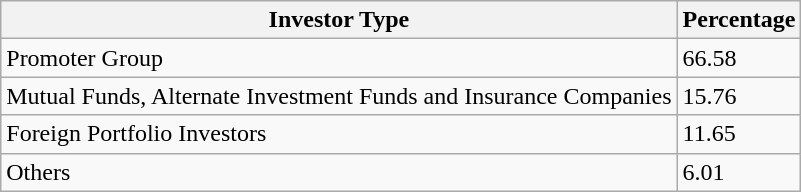<table class="wikitable">
<tr>
<th>Investor Type</th>
<th>Percentage</th>
</tr>
<tr>
<td>Promoter Group</td>
<td>66.58</td>
</tr>
<tr>
<td>Mutual Funds, Alternate Investment Funds and Insurance Companies</td>
<td>15.76</td>
</tr>
<tr>
<td>Foreign Portfolio Investors</td>
<td>11.65</td>
</tr>
<tr>
<td>Others</td>
<td>6.01</td>
</tr>
</table>
